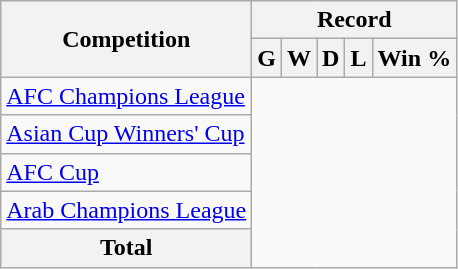<table class="wikitable" style="text-align: center">
<tr>
<th rowspan="2">Competition</th>
<th colspan="5">Record</th>
</tr>
<tr>
<th>G</th>
<th>W</th>
<th>D</th>
<th>L</th>
<th>Win %</th>
</tr>
<tr>
<td align=left><a href='#'>AFC Champions League</a><br></td>
</tr>
<tr>
<td align=left><a href='#'>Asian Cup Winners' Cup</a><br></td>
</tr>
<tr>
<td align=left><a href='#'>AFC Cup</a><br></td>
</tr>
<tr>
<td align=left><a href='#'>Arab Champions League</a><br></td>
</tr>
<tr>
<th>Total<br></th>
</tr>
</table>
